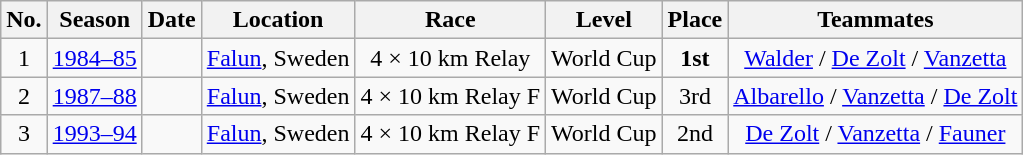<table class="wikitable sortable" style="text-align: center;">
<tr>
<th>No.</th>
<th>Season</th>
<th>Date</th>
<th>Location</th>
<th>Race</th>
<th>Level</th>
<th>Place</th>
<th>Teammates</th>
</tr>
<tr>
<td>1</td>
<td><a href='#'>1984–85</a></td>
<td style="text-align: right;"></td>
<td style="text-align: left;"> <a href='#'>Falun</a>, Sweden</td>
<td>4 × 10 km Relay</td>
<td>World Cup</td>
<td><strong>1st</strong></td>
<td><a href='#'>Walder</a> / <a href='#'>De Zolt</a> / <a href='#'>Vanzetta</a></td>
</tr>
<tr>
<td>2</td>
<td><a href='#'>1987–88</a></td>
<td style="text-align: right;"></td>
<td style="text-align: left;"> <a href='#'>Falun</a>, Sweden</td>
<td>4 × 10 km Relay F</td>
<td>World Cup</td>
<td>3rd</td>
<td><a href='#'>Albarello</a> / <a href='#'>Vanzetta</a> / <a href='#'>De Zolt</a></td>
</tr>
<tr>
<td>3</td>
<td><a href='#'>1993–94</a></td>
<td style="text-align: right;"></td>
<td style="text-align: left;"> <a href='#'>Falun</a>, Sweden</td>
<td>4 × 10 km Relay F</td>
<td>World Cup</td>
<td>2nd</td>
<td><a href='#'>De Zolt</a> / <a href='#'>Vanzetta</a> / <a href='#'>Fauner</a></td>
</tr>
</table>
